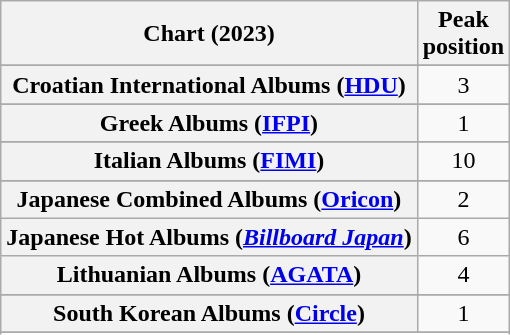<table class="wikitable plainrowheaders sortable" style="text-align:center">
<tr>
<th scope="col">Chart (2023)</th>
<th scope="col">Peak<br>position</th>
</tr>
<tr>
</tr>
<tr>
</tr>
<tr>
</tr>
<tr>
</tr>
<tr>
</tr>
<tr>
<th scope="row">Croatian International Albums (<a href='#'>HDU</a>)</th>
<td>3</td>
</tr>
<tr>
</tr>
<tr>
</tr>
<tr>
</tr>
<tr>
</tr>
<tr>
</tr>
<tr>
<th scope="row">Greek Albums (<a href='#'>IFPI</a>)</th>
<td>1</td>
</tr>
<tr>
</tr>
<tr>
</tr>
<tr>
<th scope="row">Italian Albums (<a href='#'>FIMI</a>)</th>
<td>10</td>
</tr>
<tr>
</tr>
<tr>
<th scope="row">Japanese Combined Albums (<a href='#'>Oricon</a>)</th>
<td>2</td>
</tr>
<tr>
<th scope="row">Japanese Hot Albums (<em><a href='#'>Billboard Japan</a></em>)</th>
<td>6</td>
</tr>
<tr>
<th scope="row">Lithuanian Albums (<a href='#'>AGATA</a>)</th>
<td>4</td>
</tr>
<tr>
</tr>
<tr>
</tr>
<tr>
</tr>
<tr>
</tr>
<tr>
<th scope="row">South Korean Albums (<a href='#'>Circle</a>)</th>
<td>1</td>
</tr>
<tr>
</tr>
<tr>
</tr>
<tr>
</tr>
<tr>
</tr>
<tr>
</tr>
<tr>
</tr>
</table>
